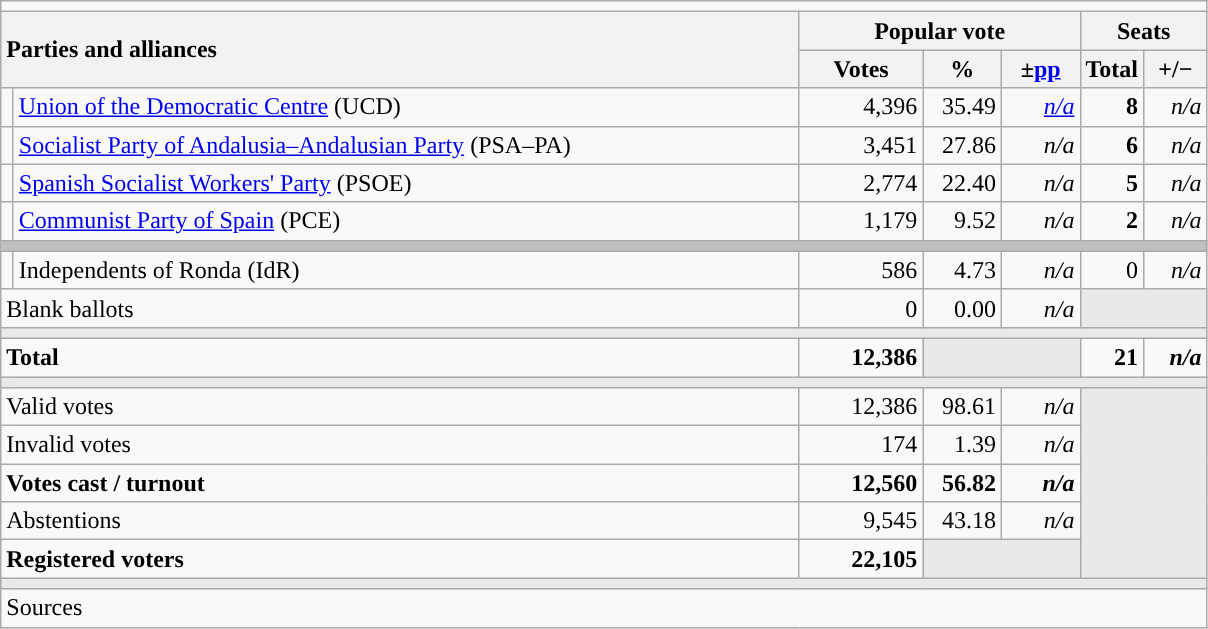<table class="wikitable" style="text-align:right;">
<tr>
<td colspan="7"></td>
</tr>
<tr>
<th style="text-align:left;" rowspan="2" colspan="2" width="525">Parties and alliances</th>
<th colspan="3">Popular vote</th>
<th colspan="2">Seats</th>
</tr>
<tr>
<th width="75">Votes</th>
<th width="45">%</th>
<th width="45">±<a href='#'>pp</a></th>
<th width="35">Total</th>
<th width="35">+/−</th>
</tr>
<tr>
<td width="1" style="color:inherit;background:"></td>
<td align="left"><a href='#'>Union of the Democratic Centre</a> (UCD)</td>
<td>4,396</td>
<td>35.49</td>
<td><em><a href='#'>n/a</a></em></td>
<td><strong>8</strong></td>
<td><em>n/a</em></td>
</tr>
<tr>
<td style="color:inherit;background:"></td>
<td align="left"><a href='#'>Socialist Party of Andalusia–Andalusian Party</a> (PSA–PA)</td>
<td>3,451</td>
<td>27.86</td>
<td><em>n/a</em></td>
<td><strong>6</strong></td>
<td><em>n/a</em></td>
</tr>
<tr>
<td style="color:inherit;background:"></td>
<td align="left"><a href='#'>Spanish Socialist Workers' Party</a> (PSOE)</td>
<td>2,774</td>
<td>22.40</td>
<td><em>n/a</em></td>
<td><strong>5</strong></td>
<td><em>n/a</em></td>
</tr>
<tr>
<td style="color:inherit;background:"></td>
<td align="left"><a href='#'>Communist Party of Spain</a> (PCE)</td>
<td>1,179</td>
<td>9.52</td>
<td><em>n/a</em></td>
<td><strong>2</strong></td>
<td><em>n/a</em></td>
</tr>
<tr>
<td colspan="7" bgcolor="#C0C0C0"></td>
</tr>
<tr>
<td style="color:inherit;background:"></td>
<td align="left">Independents of Ronda (IdR)</td>
<td>586</td>
<td>4.73</td>
<td><em>n/a</em></td>
<td>0</td>
<td><em>n/a</em></td>
</tr>
<tr>
<td align="left" colspan="2">Blank ballots</td>
<td>0</td>
<td>0.00</td>
<td><em>n/a</em></td>
<td bgcolor="#E9E9E9" colspan="2"></td>
</tr>
<tr>
<td colspan="7" bgcolor="#E9E9E9"></td>
</tr>
<tr style="font-weight:bold;">
<td align="left" colspan="2">Total</td>
<td>12,386</td>
<td bgcolor="#E9E9E9" colspan="2"></td>
<td>21</td>
<td><em>n/a</em></td>
</tr>
<tr>
<td colspan="7" bgcolor="#E9E9E9"></td>
</tr>
<tr>
<td align="left" colspan="2">Valid votes</td>
<td>12,386</td>
<td>98.61</td>
<td><em>n/a</em></td>
<td bgcolor="#E9E9E9" colspan="2" rowspan="5"></td>
</tr>
<tr>
<td align="left" colspan="2">Invalid votes</td>
<td>174</td>
<td>1.39</td>
<td><em>n/a</em></td>
</tr>
<tr style="font-weight:bold;">
<td align="left" colspan="2">Votes cast / turnout</td>
<td>12,560</td>
<td>56.82</td>
<td><em>n/a</em></td>
</tr>
<tr>
<td align="left" colspan="2">Abstentions</td>
<td>9,545</td>
<td>43.18</td>
<td><em>n/a</em></td>
</tr>
<tr style="font-weight:bold;">
<td align="left" colspan="2">Registered voters</td>
<td>22,105</td>
<td bgcolor="#E9E9E9" colspan="2"></td>
</tr>
<tr>
<td colspan="7" bgcolor="#E9E9E9"></td>
</tr>
<tr>
<td align="left" colspan="7">Sources</td>
</tr>
</table>
